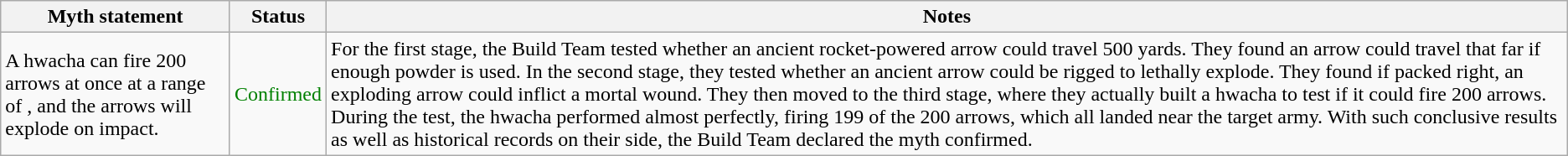<table class="wikitable plainrowheaders">
<tr>
<th>Myth statement</th>
<th>Status</th>
<th>Notes</th>
</tr>
<tr>
<td>A hwacha can fire 200 arrows at once at a range of , and the arrows will explode on impact.</td>
<td style="color:green">Confirmed</td>
<td>For the first stage, the Build Team tested whether an ancient rocket-powered arrow could travel 500 yards. They found an arrow could travel that far if enough powder is used. In the second stage, they tested whether an ancient arrow could be rigged to lethally explode. They found if packed right, an exploding arrow could inflict a mortal wound. They then moved to the third stage, where they actually built a hwacha to test if it could fire 200 arrows. During the test, the hwacha performed almost perfectly, firing 199 of the 200 arrows, which all landed near the target army. With such conclusive results as well as historical records on their side, the Build Team declared the myth confirmed.</td>
</tr>
</table>
